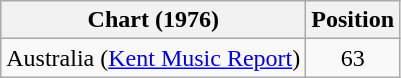<table class="wikitable">
<tr>
<th>Chart (1976)</th>
<th>Position</th>
</tr>
<tr>
<td>Australia (<a href='#'>Kent Music Report</a>)</td>
<td align="center">63</td>
</tr>
</table>
